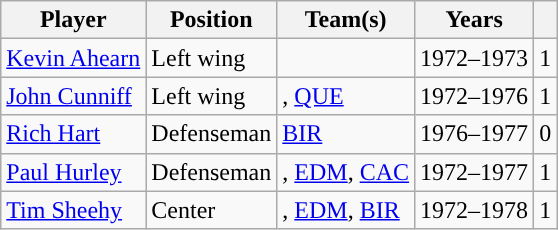<table class="wikitable sortable">
<tr>
<th>Player</th>
<th>Position</th>
<th>Team(s)</th>
<th>Years</th>
<th><a href='#'></a></th>
</tr>
<tr>
<td><a href='#'>Kevin Ahearn</a></td>
<td>Left wing</td>
<td><span><strong></strong></span></td>
<td>1972–1973</td>
<td>1</td>
</tr>
<tr>
<td><a href='#'>John Cunniff</a></td>
<td>Left wing</td>
<td><span><strong></strong></span>, <a href='#'>QUE</a></td>
<td>1972–1976</td>
<td>1</td>
</tr>
<tr>
<td><a href='#'>Rich Hart</a></td>
<td>Defenseman</td>
<td><a href='#'>BIR</a></td>
<td>1976–1977</td>
<td>0</td>
</tr>
<tr>
<td><a href='#'>Paul Hurley</a></td>
<td>Defenseman</td>
<td><span><strong></strong></span>, <a href='#'>EDM</a>, <a href='#'>CAC</a></td>
<td>1972–1977</td>
<td>1</td>
</tr>
<tr>
<td><a href='#'>Tim Sheehy</a></td>
<td>Center</td>
<td><span><strong></strong></span>, <a href='#'>EDM</a>, <a href='#'>BIR</a></td>
<td>1972–1978</td>
<td>1</td>
</tr>
</table>
